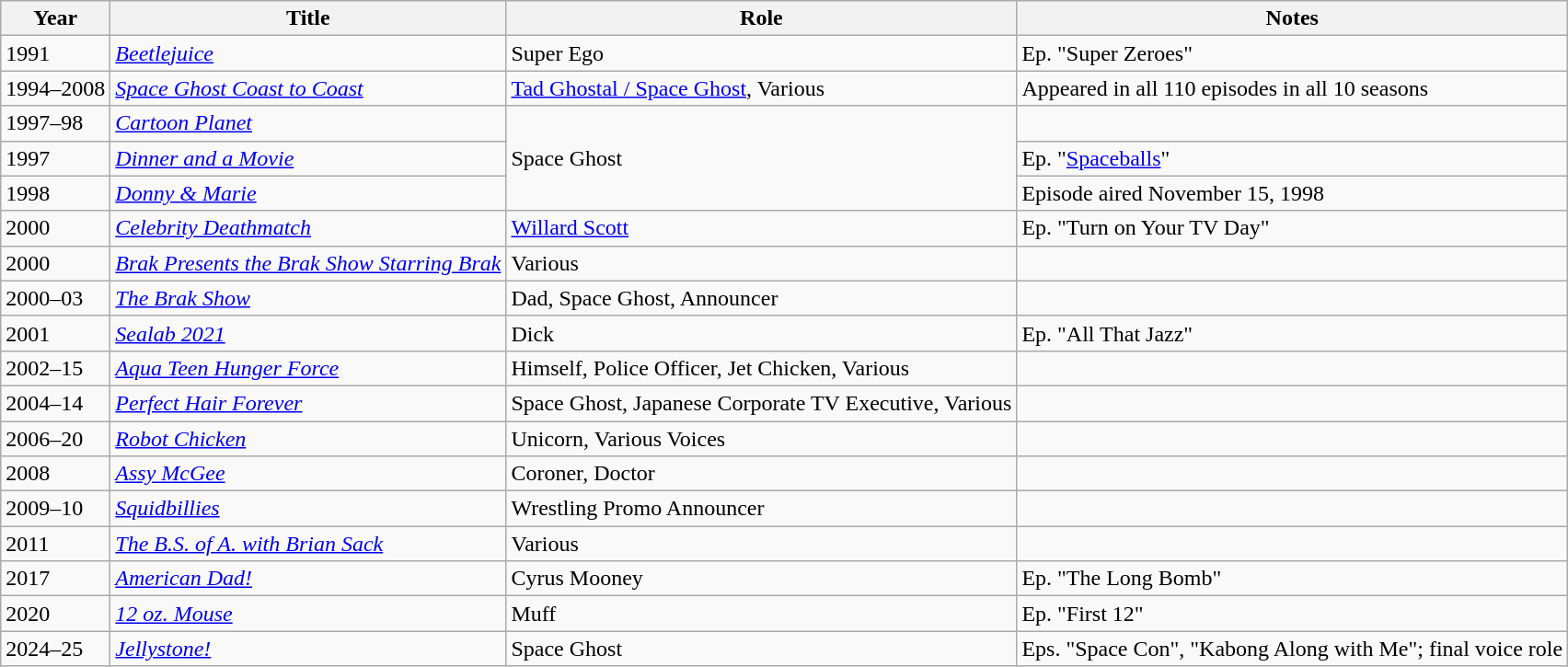<table class="wikitable sortable">
<tr>
<th>Year</th>
<th>Title</th>
<th>Role</th>
<th class="unsortable">Notes</th>
</tr>
<tr>
<td>1991</td>
<td><em><a href='#'>Beetlejuice</a></em></td>
<td>Super Ego</td>
<td>Ep. "Super Zeroes"</td>
</tr>
<tr>
<td>1994–2008</td>
<td><em><a href='#'>Space Ghost Coast to Coast</a></em></td>
<td><a href='#'>Tad Ghostal / Space Ghost</a>, Various</td>
<td>Appeared in all 110 episodes in all 10 seasons</td>
</tr>
<tr>
<td>1997–98</td>
<td><em><a href='#'>Cartoon Planet</a></em></td>
<td rowspan="3">Space Ghost</td>
<td></td>
</tr>
<tr>
<td>1997</td>
<td><em><a href='#'>Dinner and a Movie</a></em></td>
<td>Ep. "<a href='#'>Spaceballs</a>"</td>
</tr>
<tr>
<td>1998</td>
<td><em><a href='#'>Donny & Marie</a></em></td>
<td>Episode aired November 15, 1998</td>
</tr>
<tr>
<td>2000</td>
<td><em><a href='#'>Celebrity Deathmatch</a></em></td>
<td><a href='#'>Willard Scott</a></td>
<td>Ep. "Turn on Your TV Day"</td>
</tr>
<tr>
<td>2000</td>
<td><em><a href='#'>Brak Presents the Brak Show Starring Brak</a></em></td>
<td>Various</td>
<td></td>
</tr>
<tr>
<td>2000–03</td>
<td><em><a href='#'>The Brak Show</a></em></td>
<td>Dad, Space Ghost, Announcer</td>
<td></td>
</tr>
<tr>
<td>2001</td>
<td><em><a href='#'>Sealab 2021</a></em></td>
<td>Dick</td>
<td>Ep. "All That Jazz"</td>
</tr>
<tr>
<td>2002–15</td>
<td><em><a href='#'>Aqua Teen Hunger Force</a></em></td>
<td>Himself, Police Officer, Jet Chicken, Various</td>
<td></td>
</tr>
<tr>
<td>2004–14</td>
<td><em><a href='#'>Perfect Hair Forever</a></em></td>
<td>Space Ghost, Japanese Corporate TV Executive, Various</td>
<td></td>
</tr>
<tr>
<td>2006–20</td>
<td><em><a href='#'>Robot Chicken</a></em></td>
<td>Unicorn, Various Voices</td>
<td></td>
</tr>
<tr>
<td>2008</td>
<td><em><a href='#'>Assy McGee</a></em></td>
<td>Coroner, Doctor</td>
<td></td>
</tr>
<tr>
<td>2009–10</td>
<td><em><a href='#'>Squidbillies</a></em></td>
<td>Wrestling Promo Announcer</td>
<td></td>
</tr>
<tr>
<td>2011</td>
<td><em><a href='#'>The B.S. of A. with Brian Sack</a></em></td>
<td>Various</td>
<td></td>
</tr>
<tr>
<td>2017</td>
<td><em><a href='#'>American Dad!</a></em></td>
<td>Cyrus Mooney</td>
<td>Ep. "The Long Bomb"</td>
</tr>
<tr>
<td>2020</td>
<td><em><a href='#'>12 oz. Mouse</a></em></td>
<td>Muff</td>
<td>Ep. "First 12"</td>
</tr>
<tr>
<td>2024–25</td>
<td><em><a href='#'>Jellystone!</a></em></td>
<td>Space Ghost</td>
<td>Eps. "Space Con", "Kabong Along with Me"; final voice role</td>
</tr>
</table>
